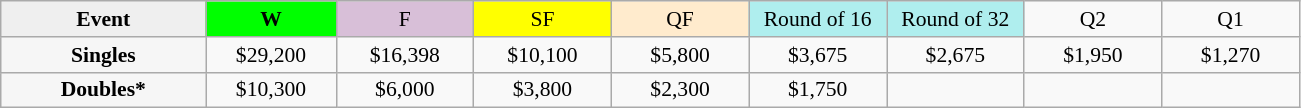<table class=wikitable style=font-size:90%;text-align:center>
<tr>
<td style="width:130px; background:#efefef;"><strong>Event</strong></td>
<td style="width:80px; background:lime;"><strong>W</strong></td>
<td style="width:85px; background:thistle;">F</td>
<td style="width:85px; background:#ff0;">SF</td>
<td style="width:85px; background:#ffebcd;">QF</td>
<td style="width:85px; background:#afeeee;">Round of 16</td>
<td style="width:85px; background:#afeeee;">Round of 32</td>
<td width=85>Q2</td>
<td width=85>Q1</td>
</tr>
<tr>
<td style="background:#f6f6f6;"><strong>Singles</strong></td>
<td>$29,200</td>
<td>$16,398</td>
<td>$10,100</td>
<td>$5,800</td>
<td>$3,675</td>
<td>$2,675</td>
<td>$1,950</td>
<td>$1,270</td>
</tr>
<tr>
<td style="background:#f6f6f6;"><strong>Doubles*</strong></td>
<td>$10,300</td>
<td>$6,000</td>
<td>$3,800</td>
<td>$2,300</td>
<td>$1,750</td>
<td></td>
<td></td>
<td></td>
</tr>
</table>
